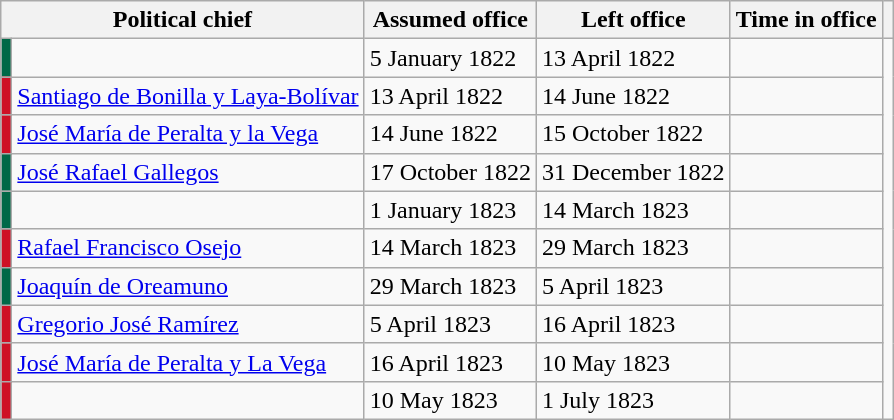<table class="wikitable">
<tr>
<th colspan="2">Political chief</th>
<th>Assumed office</th>
<th>Left office</th>
<th>Time in office</th>
<th></th>
</tr>
<tr>
<td style="background-color:#006847; text-align:center"></td>
<td></td>
<td>5 January 1822</td>
<td>13 April 1822</td>
<td></td>
<td style="text-align:center" rowspan="10"></td>
</tr>
<tr>
<td style="background-color:#CE1125; text-align:center"></td>
<td><a href='#'>Santiago de Bonilla y Laya-Bolívar</a></td>
<td>13 April 1822</td>
<td>14 June 1822</td>
<td></td>
</tr>
<tr>
<td style="background-color:#CE1125; text-align:center"></td>
<td><a href='#'>José María de Peralta y la Vega</a></td>
<td>14 June 1822</td>
<td>15 October 1822</td>
<td></td>
</tr>
<tr>
<td style="background-color:#006847; text-align:center"></td>
<td><a href='#'>José Rafael Gallegos</a></td>
<td>17 October 1822</td>
<td>31 December 1822</td>
<td></td>
</tr>
<tr>
<td style="background-color:#006847; text-align:center"></td>
<td></td>
<td>1 January 1823</td>
<td>14 March 1823</td>
<td></td>
</tr>
<tr>
<td style="background-color:#CE1125; text-align:center"></td>
<td><a href='#'>Rafael Francisco Osejo</a></td>
<td>14 March 1823</td>
<td>29 March 1823</td>
<td></td>
</tr>
<tr>
<td style="background-color:#006847; text-align:center"></td>
<td><a href='#'>Joaquín de Oreamuno</a></td>
<td>29 March 1823</td>
<td>5 April 1823</td>
<td></td>
</tr>
<tr>
<td style="background-color:#CE1125; text-align:center"></td>
<td><a href='#'>Gregorio José Ramírez</a></td>
<td>5 April 1823</td>
<td>16 April 1823</td>
<td></td>
</tr>
<tr>
<td style="background-color:#CE1125; text-align:center"></td>
<td><a href='#'>José María de Peralta y La Vega</a></td>
<td>16 April 1823</td>
<td>10 May 1823</td>
<td></td>
</tr>
<tr>
<td style="background-color:#CE1125; text-align:center"></td>
<td></td>
<td>10 May 1823</td>
<td>1 July 1823</td>
<td></td>
</tr>
</table>
